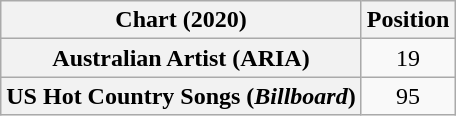<table class="wikitable sortable plainrowheaders" style="text-align:center">
<tr>
<th scope="col">Chart (2020)</th>
<th scope="col">Position</th>
</tr>
<tr>
<th scope="row">Australian Artist (ARIA)</th>
<td>19</td>
</tr>
<tr>
<th scope="row">US Hot Country Songs (<em>Billboard</em>)</th>
<td>95</td>
</tr>
</table>
